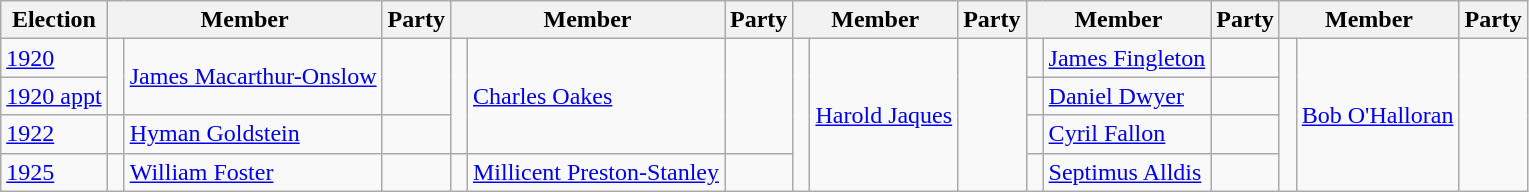<table class="wikitable">
<tr>
<th>Election</th>
<th colspan="2">Member</th>
<th>Party</th>
<th colspan="2">Member</th>
<th>Party</th>
<th colspan="2">Member</th>
<th>Party</th>
<th colspan="2">Member</th>
<th>Party</th>
<th colspan="2">Member</th>
<th>Party</th>
</tr>
<tr>
<td><a href='#'>1920</a></td>
<td rowspan="2" > </td>
<td rowspan="2"><a href='#'>James Macarthur-Onslow</a></td>
<td rowspan="2"></td>
<td rowspan="3" > </td>
<td rowspan="3"><a href='#'>Charles Oakes</a></td>
<td rowspan="3"></td>
<td rowspan="4" > </td>
<td rowspan="4"><a href='#'>Harold Jaques</a></td>
<td rowspan="4"></td>
<td> </td>
<td><a href='#'>James Fingleton</a></td>
<td></td>
<td rowspan="4" > </td>
<td rowspan="4"><a href='#'>Bob O'Halloran</a></td>
<td rowspan="4"></td>
</tr>
<tr>
<td><a href='#'>1920 appt</a></td>
<td> </td>
<td><a href='#'>Daniel Dwyer</a></td>
<td></td>
</tr>
<tr>
<td><a href='#'>1922</a></td>
<td> </td>
<td><a href='#'>Hyman Goldstein</a></td>
<td></td>
<td> </td>
<td><a href='#'>Cyril Fallon</a></td>
<td></td>
</tr>
<tr>
<td><a href='#'>1925</a></td>
<td> </td>
<td><a href='#'>William Foster</a></td>
<td></td>
<td> </td>
<td><a href='#'>Millicent Preston-Stanley</a></td>
<td></td>
<td> </td>
<td><a href='#'>Septimus Alldis</a></td>
<td></td>
</tr>
</table>
